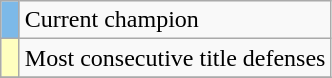<table class="wikitable">
<tr>
<td style="background:#7CB9E8;" width=5px></td>
<td>Current champion</td>
</tr>
<tr>
<td style="background:#ffffbf;" width=5px></td>
<td>Most consecutive title defenses</td>
</tr>
<tr>
</tr>
</table>
